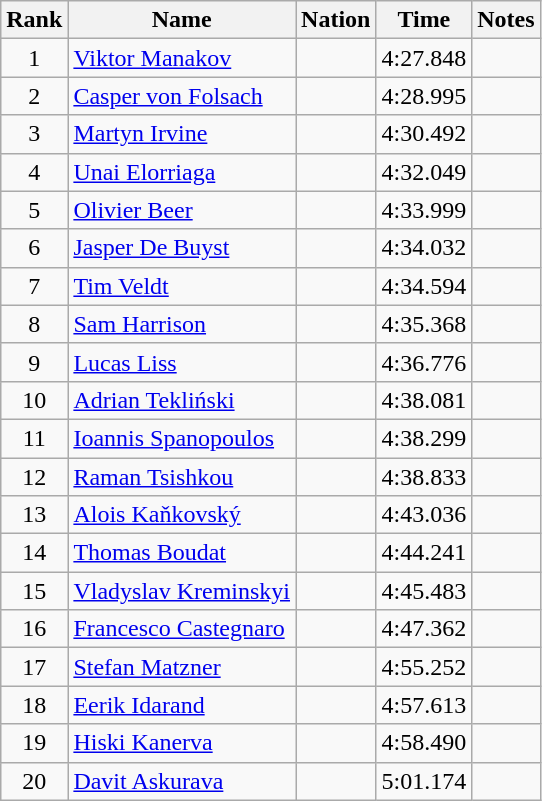<table class="wikitable sortable" style="text-align:center">
<tr>
<th>Rank</th>
<th>Name</th>
<th>Nation</th>
<th>Time</th>
<th>Notes</th>
</tr>
<tr>
<td>1</td>
<td align=left><a href='#'>Viktor Manakov</a></td>
<td align=left></td>
<td>4:27.848</td>
<td></td>
</tr>
<tr>
<td>2</td>
<td align=left><a href='#'>Casper von Folsach</a></td>
<td align=left></td>
<td>4:28.995</td>
<td></td>
</tr>
<tr>
<td>3</td>
<td align=left><a href='#'>Martyn Irvine</a></td>
<td align=left></td>
<td>4:30.492</td>
<td></td>
</tr>
<tr>
<td>4</td>
<td align=left><a href='#'>Unai Elorriaga</a></td>
<td align=left></td>
<td>4:32.049</td>
<td></td>
</tr>
<tr>
<td>5</td>
<td align=left><a href='#'>Olivier Beer</a></td>
<td align=left></td>
<td>4:33.999</td>
<td></td>
</tr>
<tr>
<td>6</td>
<td align=left><a href='#'>Jasper De Buyst</a></td>
<td align=left></td>
<td>4:34.032</td>
<td></td>
</tr>
<tr>
<td>7</td>
<td align=left><a href='#'>Tim Veldt</a></td>
<td align=left></td>
<td>4:34.594</td>
<td></td>
</tr>
<tr>
<td>8</td>
<td align=left><a href='#'>Sam Harrison</a></td>
<td align=left></td>
<td>4:35.368</td>
<td></td>
</tr>
<tr>
<td>9</td>
<td align=left><a href='#'>Lucas Liss</a></td>
<td align=left></td>
<td>4:36.776</td>
<td></td>
</tr>
<tr>
<td>10</td>
<td align=left><a href='#'>Adrian Tekliński</a></td>
<td align=left></td>
<td>4:38.081</td>
<td></td>
</tr>
<tr>
<td>11</td>
<td align=left><a href='#'>Ioannis Spanopoulos</a></td>
<td align=left></td>
<td>4:38.299</td>
<td></td>
</tr>
<tr>
<td>12</td>
<td align=left><a href='#'>Raman Tsishkou</a></td>
<td align=left></td>
<td>4:38.833</td>
<td></td>
</tr>
<tr>
<td>13</td>
<td align=left><a href='#'>Alois Kaňkovský</a></td>
<td align=left></td>
<td>4:43.036</td>
<td></td>
</tr>
<tr>
<td>14</td>
<td align=left><a href='#'>Thomas Boudat</a></td>
<td align=left></td>
<td>4:44.241</td>
<td></td>
</tr>
<tr>
<td>15</td>
<td align=left><a href='#'>Vladyslav Kreminskyi</a></td>
<td align=left></td>
<td>4:45.483</td>
<td></td>
</tr>
<tr>
<td>16</td>
<td align=left><a href='#'>Francesco Castegnaro</a></td>
<td align=left></td>
<td>4:47.362</td>
<td></td>
</tr>
<tr>
<td>17</td>
<td align=left><a href='#'>Stefan Matzner</a></td>
<td align=left></td>
<td>4:55.252</td>
<td></td>
</tr>
<tr>
<td>18</td>
<td align=left><a href='#'>Eerik Idarand</a></td>
<td align=left></td>
<td>4:57.613</td>
<td></td>
</tr>
<tr>
<td>19</td>
<td align=left><a href='#'>Hiski Kanerva</a></td>
<td align=left></td>
<td>4:58.490</td>
<td></td>
</tr>
<tr>
<td>20</td>
<td align=left><a href='#'>Davit Askurava</a></td>
<td align=left></td>
<td>5:01.174</td>
<td></td>
</tr>
</table>
